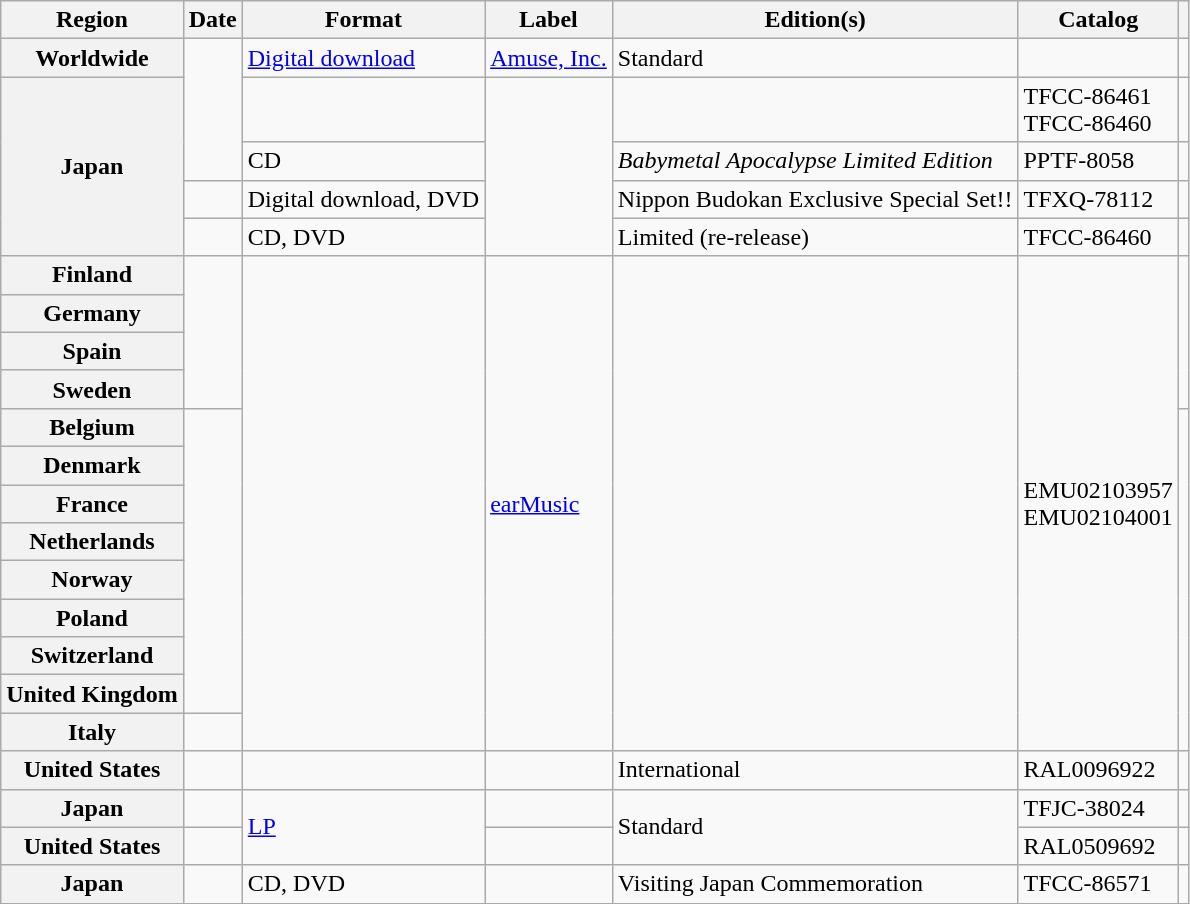<table class="wikitable plainrowheaders">
<tr>
<th scope="col">Region</th>
<th scope="col">Date</th>
<th scope="col">Format</th>
<th scope="col">Label</th>
<th scope="col">Edition(s)</th>
<th scope="col">Catalog</th>
<th scope="col"></th>
</tr>
<tr>
<th scope="row">Worldwide</th>
<td rowspan="3"></td>
<td><a href='#'>Digital download</a></td>
<td><a href='#'>Amuse, Inc.</a></td>
<td>Standard</td>
<td></td>
<td></td>
</tr>
<tr>
<th scope="row" rowspan="4">Japan</th>
<td></td>
<td rowspan="4"></td>
<td></td>
<td>TFCC-86461<br>TFCC-86460</td>
<td></td>
</tr>
<tr>
<td>CD</td>
<td><em>Babymetal Apocalypse Limited Edition</em></td>
<td>PPTF-8058</td>
<td></td>
</tr>
<tr>
<td></td>
<td>Digital download, DVD</td>
<td>Nippon Budokan Exclusive Special Set!!</td>
<td>TFXQ-78112</td>
<td></td>
</tr>
<tr>
<td></td>
<td>CD, DVD</td>
<td>Limited (re-release)</td>
<td>TFCC-86460</td>
<td></td>
</tr>
<tr>
<th scope="row">Finland</th>
<td rowspan=4></td>
<td rowspan=13></td>
<td rowspan=13><a href='#'>earMusic</a></td>
<td rowspan=13></td>
<td rowspan=13>EMU02103957<br>EMU02104001</td>
<td rowspan=4></td>
</tr>
<tr>
<th scope="row">Germany</th>
</tr>
<tr>
<th scope="row">Spain</th>
</tr>
<tr>
<th scope="row">Sweden</th>
</tr>
<tr>
<th scope="row">Belgium</th>
<td rowspan=8></td>
<td rowspan=9></td>
</tr>
<tr>
<th scope="row">Denmark</th>
</tr>
<tr>
<th scope="row">France</th>
</tr>
<tr>
<th scope="row">Netherlands</th>
</tr>
<tr>
<th scope="row">Norway</th>
</tr>
<tr>
<th scope="row">Poland</th>
</tr>
<tr>
<th scope="row">Switzerland</th>
</tr>
<tr>
<th scope="row">United Kingdom</th>
</tr>
<tr>
<th scope="row">Italy</th>
<td></td>
</tr>
<tr>
<th scope="row">United States</th>
<td></td>
<td></td>
<td></td>
<td>International</td>
<td>RAL0096922</td>
<td></td>
</tr>
<tr>
<th scope="row">Japan</th>
<td></td>
<td rowspan="2"><a href='#'>LP</a></td>
<td></td>
<td rowspan="2">Standard</td>
<td>TFJC-38024</td>
<td></td>
</tr>
<tr>
<th scope="row">United States</th>
<td></td>
<td></td>
<td>RAL0509692</td>
<td></td>
</tr>
<tr>
<th scope="row">Japan</th>
<td></td>
<td>CD, DVD</td>
<td></td>
<td>Visiting Japan Commemoration</td>
<td>TFCC-86571</td>
<td></td>
</tr>
</table>
